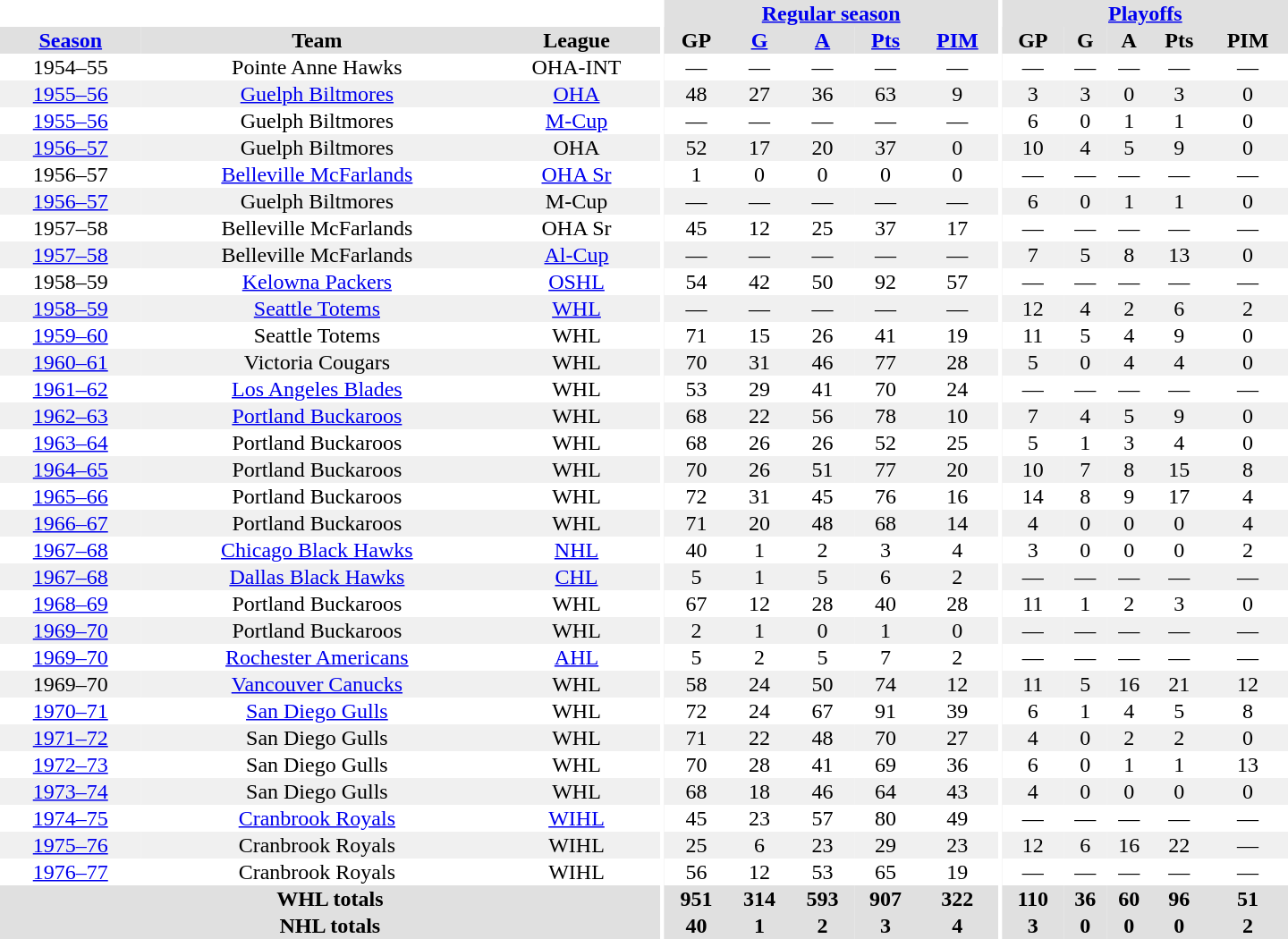<table border="0" cellpadding="1" cellspacing="0" style="text-align:center; width:60em">
<tr bgcolor="#e0e0e0">
<th colspan="3" bgcolor="#ffffff"></th>
<th rowspan="100" bgcolor="#ffffff"></th>
<th colspan="5"><a href='#'>Regular season</a></th>
<th rowspan="100" bgcolor="#ffffff"></th>
<th colspan="5"><a href='#'>Playoffs</a></th>
</tr>
<tr bgcolor="#e0e0e0">
<th><a href='#'>Season</a></th>
<th>Team</th>
<th>League</th>
<th>GP</th>
<th><a href='#'>G</a></th>
<th><a href='#'>A</a></th>
<th><a href='#'>Pts</a></th>
<th><a href='#'>PIM</a></th>
<th>GP</th>
<th>G</th>
<th>A</th>
<th>Pts</th>
<th>PIM</th>
</tr>
<tr>
<td>1954–55</td>
<td>Pointe Anne Hawks</td>
<td>OHA-INT</td>
<td>—</td>
<td>—</td>
<td>—</td>
<td>—</td>
<td>—</td>
<td>—</td>
<td>—</td>
<td>—</td>
<td>—</td>
<td>—</td>
</tr>
<tr bgcolor="#f0f0f0">
<td><a href='#'>1955–56</a></td>
<td><a href='#'>Guelph Biltmores</a></td>
<td><a href='#'>OHA</a></td>
<td>48</td>
<td>27</td>
<td>36</td>
<td>63</td>
<td>9</td>
<td>3</td>
<td>3</td>
<td>0</td>
<td>3</td>
<td>0</td>
</tr>
<tr>
<td><a href='#'>1955–56</a></td>
<td>Guelph Biltmores</td>
<td><a href='#'>M-Cup</a></td>
<td>—</td>
<td>—</td>
<td>—</td>
<td>—</td>
<td>—</td>
<td>6</td>
<td>0</td>
<td>1</td>
<td>1</td>
<td>0</td>
</tr>
<tr bgcolor="#f0f0f0">
<td><a href='#'>1956–57</a></td>
<td>Guelph Biltmores</td>
<td>OHA</td>
<td>52</td>
<td>17</td>
<td>20</td>
<td>37</td>
<td>0</td>
<td>10</td>
<td>4</td>
<td>5</td>
<td>9</td>
<td>0</td>
</tr>
<tr>
<td>1956–57</td>
<td><a href='#'>Belleville McFarlands</a></td>
<td><a href='#'>OHA Sr</a></td>
<td>1</td>
<td>0</td>
<td>0</td>
<td>0</td>
<td>0</td>
<td>—</td>
<td>—</td>
<td>—</td>
<td>—</td>
<td>—</td>
</tr>
<tr bgcolor="#f0f0f0">
<td><a href='#'>1956–57</a></td>
<td>Guelph Biltmores</td>
<td>M-Cup</td>
<td>—</td>
<td>—</td>
<td>—</td>
<td>—</td>
<td>—</td>
<td>6</td>
<td>0</td>
<td>1</td>
<td>1</td>
<td>0</td>
</tr>
<tr>
<td>1957–58</td>
<td>Belleville McFarlands</td>
<td>OHA Sr</td>
<td>45</td>
<td>12</td>
<td>25</td>
<td>37</td>
<td>17</td>
<td>—</td>
<td>—</td>
<td>—</td>
<td>—</td>
<td>—</td>
</tr>
<tr bgcolor="#f0f0f0">
<td><a href='#'>1957–58</a></td>
<td>Belleville McFarlands</td>
<td><a href='#'>Al-Cup</a></td>
<td>—</td>
<td>—</td>
<td>—</td>
<td>—</td>
<td>—</td>
<td>7</td>
<td>5</td>
<td>8</td>
<td>13</td>
<td>0</td>
</tr>
<tr>
<td>1958–59</td>
<td><a href='#'>Kelowna Packers</a></td>
<td><a href='#'>OSHL</a></td>
<td>54</td>
<td>42</td>
<td>50</td>
<td>92</td>
<td>57</td>
<td>—</td>
<td>—</td>
<td>—</td>
<td>—</td>
<td>—</td>
</tr>
<tr bgcolor="#f0f0f0">
<td><a href='#'>1958–59</a></td>
<td><a href='#'>Seattle Totems</a></td>
<td><a href='#'>WHL</a></td>
<td>—</td>
<td>—</td>
<td>—</td>
<td>—</td>
<td>—</td>
<td>12</td>
<td>4</td>
<td>2</td>
<td>6</td>
<td>2</td>
</tr>
<tr>
<td><a href='#'>1959–60</a></td>
<td>Seattle Totems</td>
<td>WHL</td>
<td>71</td>
<td>15</td>
<td>26</td>
<td>41</td>
<td>19</td>
<td>11</td>
<td>5</td>
<td>4</td>
<td>9</td>
<td>0</td>
</tr>
<tr bgcolor="#f0f0f0">
<td><a href='#'>1960–61</a></td>
<td>Victoria Cougars</td>
<td>WHL</td>
<td>70</td>
<td>31</td>
<td>46</td>
<td>77</td>
<td>28</td>
<td>5</td>
<td>0</td>
<td>4</td>
<td>4</td>
<td>0</td>
</tr>
<tr>
<td><a href='#'>1961–62</a></td>
<td><a href='#'>Los Angeles Blades</a></td>
<td>WHL</td>
<td>53</td>
<td>29</td>
<td>41</td>
<td>70</td>
<td>24</td>
<td>—</td>
<td>—</td>
<td>—</td>
<td>—</td>
<td>—</td>
</tr>
<tr bgcolor="#f0f0f0">
<td><a href='#'>1962–63</a></td>
<td><a href='#'>Portland Buckaroos</a></td>
<td>WHL</td>
<td>68</td>
<td>22</td>
<td>56</td>
<td>78</td>
<td>10</td>
<td>7</td>
<td>4</td>
<td>5</td>
<td>9</td>
<td>0</td>
</tr>
<tr>
<td><a href='#'>1963–64</a></td>
<td>Portland Buckaroos</td>
<td>WHL</td>
<td>68</td>
<td>26</td>
<td>26</td>
<td>52</td>
<td>25</td>
<td>5</td>
<td>1</td>
<td>3</td>
<td>4</td>
<td>0</td>
</tr>
<tr bgcolor="#f0f0f0">
<td><a href='#'>1964–65</a></td>
<td>Portland Buckaroos</td>
<td>WHL</td>
<td>70</td>
<td>26</td>
<td>51</td>
<td>77</td>
<td>20</td>
<td>10</td>
<td>7</td>
<td>8</td>
<td>15</td>
<td>8</td>
</tr>
<tr>
<td><a href='#'>1965–66</a></td>
<td>Portland Buckaroos</td>
<td>WHL</td>
<td>72</td>
<td>31</td>
<td>45</td>
<td>76</td>
<td>16</td>
<td>14</td>
<td>8</td>
<td>9</td>
<td>17</td>
<td>4</td>
</tr>
<tr bgcolor="#f0f0f0">
<td><a href='#'>1966–67</a></td>
<td>Portland Buckaroos</td>
<td>WHL</td>
<td>71</td>
<td>20</td>
<td>48</td>
<td>68</td>
<td>14</td>
<td>4</td>
<td>0</td>
<td>0</td>
<td>0</td>
<td>4</td>
</tr>
<tr>
<td><a href='#'>1967–68</a></td>
<td><a href='#'>Chicago Black Hawks</a></td>
<td><a href='#'>NHL</a></td>
<td>40</td>
<td>1</td>
<td>2</td>
<td>3</td>
<td>4</td>
<td>3</td>
<td>0</td>
<td>0</td>
<td>0</td>
<td>2</td>
</tr>
<tr bgcolor="#f0f0f0">
<td><a href='#'>1967–68</a></td>
<td><a href='#'>Dallas Black Hawks</a></td>
<td><a href='#'>CHL</a></td>
<td>5</td>
<td>1</td>
<td>5</td>
<td>6</td>
<td>2</td>
<td>—</td>
<td>—</td>
<td>—</td>
<td>—</td>
<td>—</td>
</tr>
<tr>
<td><a href='#'>1968–69</a></td>
<td>Portland Buckaroos</td>
<td>WHL</td>
<td>67</td>
<td>12</td>
<td>28</td>
<td>40</td>
<td>28</td>
<td>11</td>
<td>1</td>
<td>2</td>
<td>3</td>
<td>0</td>
</tr>
<tr bgcolor="#f0f0f0">
<td><a href='#'>1969–70</a></td>
<td>Portland Buckaroos</td>
<td>WHL</td>
<td>2</td>
<td>1</td>
<td>0</td>
<td>1</td>
<td>0</td>
<td>—</td>
<td>—</td>
<td>—</td>
<td>—</td>
<td>—</td>
</tr>
<tr>
<td><a href='#'>1969–70</a></td>
<td><a href='#'>Rochester Americans</a></td>
<td><a href='#'>AHL</a></td>
<td>5</td>
<td>2</td>
<td>5</td>
<td>7</td>
<td>2</td>
<td>—</td>
<td>—</td>
<td>—</td>
<td>—</td>
<td>—</td>
</tr>
<tr bgcolor="#f0f0f0">
<td>1969–70</td>
<td><a href='#'>Vancouver Canucks</a></td>
<td>WHL</td>
<td>58</td>
<td>24</td>
<td>50</td>
<td>74</td>
<td>12</td>
<td>11</td>
<td>5</td>
<td>16</td>
<td>21</td>
<td>12</td>
</tr>
<tr>
<td><a href='#'>1970–71</a></td>
<td><a href='#'>San Diego Gulls</a></td>
<td>WHL</td>
<td>72</td>
<td>24</td>
<td>67</td>
<td>91</td>
<td>39</td>
<td>6</td>
<td>1</td>
<td>4</td>
<td>5</td>
<td>8</td>
</tr>
<tr bgcolor="#f0f0f0">
<td><a href='#'>1971–72</a></td>
<td>San Diego Gulls</td>
<td>WHL</td>
<td>71</td>
<td>22</td>
<td>48</td>
<td>70</td>
<td>27</td>
<td>4</td>
<td>0</td>
<td>2</td>
<td>2</td>
<td>0</td>
</tr>
<tr>
<td><a href='#'>1972–73</a></td>
<td>San Diego Gulls</td>
<td>WHL</td>
<td>70</td>
<td>28</td>
<td>41</td>
<td>69</td>
<td>36</td>
<td>6</td>
<td>0</td>
<td>1</td>
<td>1</td>
<td>13</td>
</tr>
<tr bgcolor="#f0f0f0">
<td><a href='#'>1973–74</a></td>
<td>San Diego Gulls</td>
<td>WHL</td>
<td>68</td>
<td>18</td>
<td>46</td>
<td>64</td>
<td>43</td>
<td>4</td>
<td>0</td>
<td>0</td>
<td>0</td>
<td>0</td>
</tr>
<tr>
<td><a href='#'>1974–75</a></td>
<td><a href='#'>Cranbrook Royals</a></td>
<td><a href='#'>WIHL</a></td>
<td>45</td>
<td>23</td>
<td>57</td>
<td>80</td>
<td>49</td>
<td>—</td>
<td>—</td>
<td>—</td>
<td>—</td>
<td>—</td>
</tr>
<tr bgcolor="#f0f0f0">
<td><a href='#'>1975–76</a></td>
<td>Cranbrook Royals</td>
<td>WIHL</td>
<td>25</td>
<td>6</td>
<td>23</td>
<td>29</td>
<td>23</td>
<td>12</td>
<td>6</td>
<td>16</td>
<td>22</td>
<td>—</td>
</tr>
<tr>
<td><a href='#'>1976–77</a></td>
<td>Cranbrook Royals</td>
<td>WIHL</td>
<td>56</td>
<td>12</td>
<td>53</td>
<td>65</td>
<td>19</td>
<td>—</td>
<td>—</td>
<td>—</td>
<td>—</td>
<td>—</td>
</tr>
<tr bgcolor="#e0e0e0">
<th colspan="3">WHL totals</th>
<th>951</th>
<th>314</th>
<th>593</th>
<th>907</th>
<th>322</th>
<th>110</th>
<th>36</th>
<th>60</th>
<th>96</th>
<th>51</th>
</tr>
<tr bgcolor="#e0e0e0">
<th colspan="3">NHL totals</th>
<th>40</th>
<th>1</th>
<th>2</th>
<th>3</th>
<th>4</th>
<th>3</th>
<th>0</th>
<th>0</th>
<th>0</th>
<th>2</th>
</tr>
</table>
